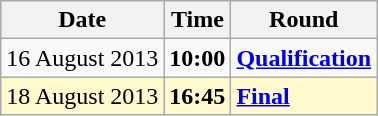<table class="wikitable">
<tr>
<th>Date</th>
<th>Time</th>
<th>Round</th>
</tr>
<tr>
<td>16 August 2013</td>
<td><strong>10:00</strong></td>
<td><strong><a href='#'>Qualification</a></strong></td>
</tr>
<tr style=background:lemonchiffon>
<td>18 August 2013</td>
<td><strong>16:45</strong></td>
<td><strong><a href='#'>Final</a></strong></td>
</tr>
</table>
